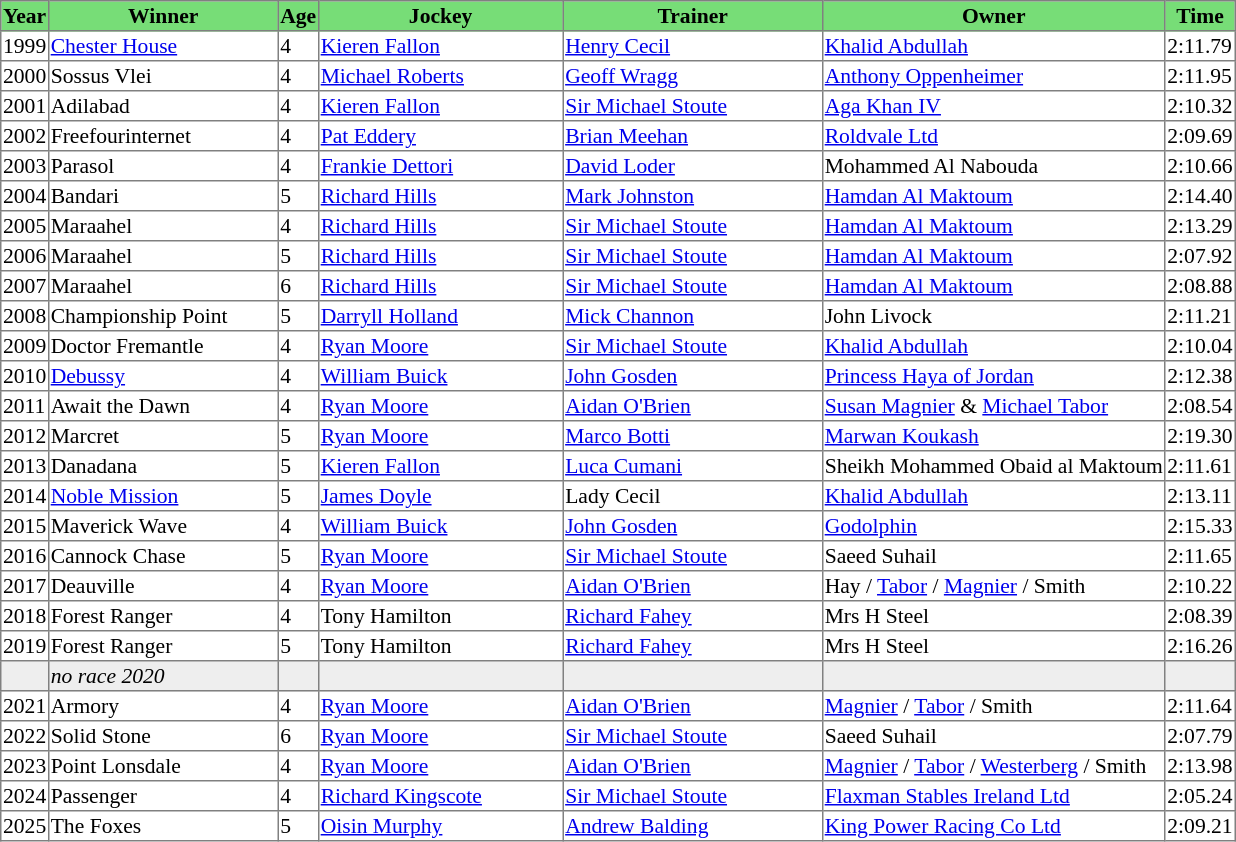<table class = "sortable" | border="1" style="border-collapse: collapse; font-size:90%">
<tr bgcolor="#77dd77" align="center">
<th>Year</th>
<th>Winner</th>
<th>Age</th>
<th>Jockey</th>
<th>Trainer</th>
<th>Owner</th>
<th>Time</th>
</tr>
<tr>
<td>1999</td>
<td width=150px><a href='#'>Chester House</a></td>
<td>4</td>
<td width=160px><a href='#'>Kieren Fallon</a></td>
<td width=170px><a href='#'>Henry Cecil</a></td>
<td><a href='#'>Khalid Abdullah</a></td>
<td>2:11.79</td>
</tr>
<tr>
<td>2000</td>
<td>Sossus Vlei</td>
<td>4</td>
<td><a href='#'>Michael Roberts</a></td>
<td><a href='#'>Geoff Wragg</a></td>
<td><a href='#'>Anthony Oppenheimer</a></td>
<td>2:11.95</td>
</tr>
<tr>
<td>2001</td>
<td>Adilabad</td>
<td>4</td>
<td><a href='#'>Kieren Fallon</a></td>
<td><a href='#'>Sir Michael Stoute</a></td>
<td><a href='#'>Aga Khan IV</a></td>
<td>2:10.32</td>
</tr>
<tr>
<td>2002</td>
<td>Freefourinternet</td>
<td>4</td>
<td><a href='#'>Pat Eddery</a></td>
<td><a href='#'>Brian Meehan</a></td>
<td><a href='#'>Roldvale Ltd</a></td>
<td>2:09.69</td>
</tr>
<tr>
<td>2003</td>
<td>Parasol</td>
<td>4</td>
<td><a href='#'>Frankie Dettori</a></td>
<td><a href='#'>David Loder</a></td>
<td>Mohammed Al Nabouda</td>
<td>2:10.66</td>
</tr>
<tr>
<td>2004</td>
<td>Bandari</td>
<td>5</td>
<td><a href='#'>Richard Hills</a></td>
<td><a href='#'>Mark Johnston</a></td>
<td><a href='#'>Hamdan Al Maktoum</a></td>
<td>2:14.40</td>
</tr>
<tr>
<td>2005</td>
<td>Maraahel</td>
<td>4</td>
<td><a href='#'>Richard Hills</a></td>
<td><a href='#'>Sir Michael Stoute</a></td>
<td><a href='#'>Hamdan Al Maktoum</a></td>
<td>2:13.29</td>
</tr>
<tr>
<td>2006</td>
<td>Maraahel</td>
<td>5</td>
<td><a href='#'>Richard Hills</a></td>
<td><a href='#'>Sir Michael Stoute</a></td>
<td><a href='#'>Hamdan Al Maktoum</a></td>
<td>2:07.92</td>
</tr>
<tr>
<td>2007</td>
<td>Maraahel</td>
<td>6</td>
<td><a href='#'>Richard Hills</a></td>
<td><a href='#'>Sir Michael Stoute</a></td>
<td><a href='#'>Hamdan Al Maktoum</a></td>
<td>2:08.88</td>
</tr>
<tr>
<td>2008</td>
<td>Championship Point</td>
<td>5</td>
<td><a href='#'>Darryll Holland</a></td>
<td><a href='#'>Mick Channon</a></td>
<td>John Livock</td>
<td>2:11.21</td>
</tr>
<tr>
<td>2009</td>
<td>Doctor Fremantle</td>
<td>4</td>
<td><a href='#'>Ryan Moore</a></td>
<td><a href='#'>Sir Michael Stoute</a></td>
<td><a href='#'>Khalid Abdullah</a></td>
<td>2:10.04</td>
</tr>
<tr>
<td>2010</td>
<td><a href='#'>Debussy</a></td>
<td>4</td>
<td><a href='#'>William Buick</a></td>
<td><a href='#'>John Gosden</a></td>
<td><a href='#'>Princess Haya of Jordan</a></td>
<td>2:12.38</td>
</tr>
<tr>
<td>2011</td>
<td>Await the Dawn</td>
<td>4</td>
<td><a href='#'>Ryan Moore</a></td>
<td><a href='#'>Aidan O'Brien</a></td>
<td><a href='#'>Susan Magnier</a> & <a href='#'>Michael Tabor</a></td>
<td>2:08.54</td>
</tr>
<tr>
<td>2012</td>
<td>Marcret</td>
<td>5</td>
<td><a href='#'>Ryan Moore</a></td>
<td><a href='#'>Marco Botti</a></td>
<td><a href='#'>Marwan Koukash</a></td>
<td>2:19.30</td>
</tr>
<tr>
<td>2013</td>
<td>Danadana</td>
<td>5</td>
<td><a href='#'>Kieren Fallon</a></td>
<td><a href='#'>Luca Cumani</a></td>
<td>Sheikh Mohammed Obaid al Maktoum</td>
<td>2:11.61</td>
</tr>
<tr>
<td>2014</td>
<td><a href='#'>Noble Mission</a></td>
<td>5</td>
<td><a href='#'>James Doyle</a></td>
<td>Lady Cecil</td>
<td><a href='#'>Khalid Abdullah</a></td>
<td>2:13.11</td>
</tr>
<tr>
<td>2015</td>
<td>Maverick Wave</td>
<td>4</td>
<td><a href='#'>William Buick</a></td>
<td><a href='#'>John Gosden</a></td>
<td><a href='#'>Godolphin</a></td>
<td>2:15.33</td>
</tr>
<tr>
<td>2016</td>
<td>Cannock Chase</td>
<td>5</td>
<td><a href='#'>Ryan Moore</a></td>
<td><a href='#'>Sir Michael Stoute</a></td>
<td>Saeed Suhail</td>
<td>2:11.65</td>
</tr>
<tr>
<td>2017</td>
<td>Deauville</td>
<td>4</td>
<td><a href='#'>Ryan Moore</a></td>
<td><a href='#'>Aidan O'Brien</a></td>
<td>Hay  / <a href='#'>Tabor</a> / <a href='#'>Magnier</a> / Smith </td>
<td>2:10.22</td>
</tr>
<tr>
<td>2018</td>
<td>Forest Ranger</td>
<td>4</td>
<td>Tony Hamilton</td>
<td><a href='#'>Richard Fahey</a></td>
<td>Mrs H Steel</td>
<td>2:08.39</td>
</tr>
<tr>
<td>2019</td>
<td>Forest Ranger</td>
<td>5</td>
<td>Tony Hamilton</td>
<td><a href='#'>Richard Fahey</a></td>
<td>Mrs H Steel</td>
<td>2:16.26</td>
</tr>
<tr bgcolor="#eeeeee">
<td data-sort-value="2020"></td>
<td><em>no race 2020</em> </td>
<td></td>
<td></td>
<td></td>
<td></td>
<td></td>
</tr>
<tr>
<td>2021</td>
<td>Armory</td>
<td>4</td>
<td><a href='#'>Ryan Moore</a></td>
<td><a href='#'>Aidan O'Brien</a></td>
<td><a href='#'>Magnier</a> / <a href='#'>Tabor</a> / Smith </td>
<td>2:11.64</td>
</tr>
<tr>
<td>2022</td>
<td>Solid Stone</td>
<td>6</td>
<td><a href='#'>Ryan Moore</a></td>
<td><a href='#'>Sir Michael Stoute</a></td>
<td>Saeed Suhail</td>
<td>2:07.79</td>
</tr>
<tr>
<td>2023</td>
<td>Point Lonsdale</td>
<td>4</td>
<td><a href='#'>Ryan Moore</a></td>
<td><a href='#'>Aidan O'Brien</a></td>
<td><a href='#'>Magnier</a> / <a href='#'>Tabor</a> / <a href='#'>Westerberg</a> / Smith </td>
<td>2:13.98</td>
</tr>
<tr>
<td>2024</td>
<td>Passenger</td>
<td>4</td>
<td><a href='#'>Richard Kingscote</a></td>
<td><a href='#'>Sir Michael Stoute</a></td>
<td><a href='#'>Flaxman Stables Ireland Ltd</a></td>
<td>2:05.24</td>
</tr>
<tr>
<td>2025</td>
<td>The Foxes</td>
<td>5</td>
<td><a href='#'>Oisin Murphy</a></td>
<td><a href='#'>Andrew Balding</a></td>
<td><a href='#'>King Power Racing Co Ltd</a></td>
<td>2:09.21</td>
</tr>
</table>
